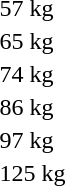<table>
<tr>
<td rowspan=2>57 kg<br></td>
<td rowspan=2></td>
<td rowspan=2></td>
<td></td>
</tr>
<tr>
<td></td>
</tr>
<tr>
<td rowspan=2>65 kg<br></td>
<td rowspan=2></td>
<td rowspan=2></td>
<td></td>
</tr>
<tr>
<td></td>
</tr>
<tr>
<td rowspan=2>74 kg<br></td>
<td rowspan=2></td>
<td rowspan=2></td>
<td></td>
</tr>
<tr>
<td></td>
</tr>
<tr>
<td rowspan=2>86 kg<br></td>
<td rowspan=2></td>
<td rowspan=2></td>
<td></td>
</tr>
<tr>
<td></td>
</tr>
<tr>
<td rowspan=2>97 kg<br></td>
<td rowspan=2></td>
<td rowspan=2></td>
<td></td>
</tr>
<tr>
<td></td>
</tr>
<tr>
<td rowspan=2>125 kg<br></td>
<td rowspan=2></td>
<td rowspan=2></td>
<td></td>
</tr>
<tr>
<td></td>
</tr>
</table>
